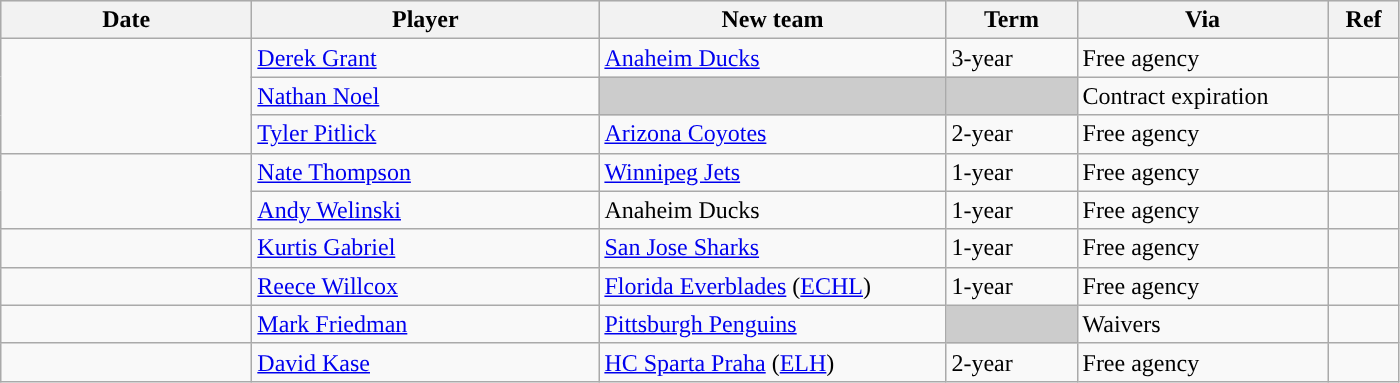<table class="wikitable">
<tr style="background:#ddd; text-align:center;">
<th style="width: 10em;">Date</th>
<th style="width: 14em;">Player</th>
<th style="width: 14em;">New team</th>
<th style="width: 5em;">Term</th>
<th style="width: 10em;">Via</th>
<th style="width: 2.5em;">Ref</th>
</tr>
<tr>
<td rowspan=3></td>
<td><a href='#'>Derek Grant</a></td>
<td><a href='#'>Anaheim Ducks</a></td>
<td>3-year</td>
<td>Free agency</td>
<td></td>
</tr>
<tr>
<td><a href='#'>Nathan Noel</a></td>
<td style="background:#ccc"></td>
<td style="background:#ccc"></td>
<td>Contract expiration</td>
<td></td>
</tr>
<tr>
<td><a href='#'>Tyler Pitlick</a></td>
<td><a href='#'>Arizona Coyotes</a></td>
<td>2-year</td>
<td>Free agency</td>
<td></td>
</tr>
<tr>
<td rowspan=2></td>
<td><a href='#'>Nate Thompson</a></td>
<td><a href='#'>Winnipeg Jets</a></td>
<td>1-year</td>
<td>Free agency</td>
<td></td>
</tr>
<tr>
<td><a href='#'>Andy Welinski</a></td>
<td>Anaheim Ducks</td>
<td>1-year</td>
<td>Free agency</td>
<td></td>
</tr>
<tr>
<td></td>
<td><a href='#'>Kurtis Gabriel</a></td>
<td><a href='#'>San Jose Sharks</a></td>
<td>1-year</td>
<td>Free agency</td>
<td></td>
</tr>
<tr>
<td></td>
<td><a href='#'>Reece Willcox</a></td>
<td><a href='#'>Florida Everblades</a> (<a href='#'>ECHL</a>)</td>
<td>1-year</td>
<td>Free agency</td>
<td></td>
</tr>
<tr>
<td></td>
<td><a href='#'>Mark Friedman</a></td>
<td><a href='#'>Pittsburgh Penguins</a></td>
<td style="background:#ccc"></td>
<td>Waivers</td>
<td></td>
</tr>
<tr>
<td></td>
<td><a href='#'>David Kase</a></td>
<td><a href='#'>HC Sparta Praha</a> (<a href='#'>ELH</a>)</td>
<td>2-year</td>
<td>Free agency</td>
<td></td>
</tr>
</table>
